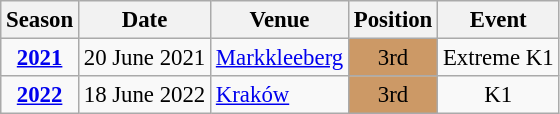<table class="wikitable" style="text-align:center; font-size:95%;">
<tr>
<th>Season</th>
<th>Date</th>
<th>Venue</th>
<th>Position</th>
<th>Event</th>
</tr>
<tr>
<td><strong><a href='#'>2021</a></strong></td>
<td align=right>20 June 2021</td>
<td align=left><a href='#'>Markkleeberg</a></td>
<td bgcolor=cc9966>3rd</td>
<td>Extreme K1</td>
</tr>
<tr>
<td><strong><a href='#'>2022</a></strong></td>
<td align=right>18 June 2022</td>
<td align=left><a href='#'>Kraków</a></td>
<td bgcolor=cc9966>3rd</td>
<td>K1</td>
</tr>
</table>
